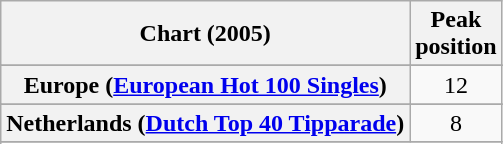<table class="wikitable sortable plainrowheaders" style="text-align:center">
<tr>
<th scope="col">Chart (2005)</th>
<th scope="col">Peak<br>position</th>
</tr>
<tr>
</tr>
<tr>
</tr>
<tr>
</tr>
<tr>
</tr>
<tr>
</tr>
<tr>
<th scope="row">Europe (<a href='#'>European Hot 100 Singles</a>)</th>
<td>12</td>
</tr>
<tr>
</tr>
<tr>
</tr>
<tr>
<th scope="row">Netherlands (<a href='#'>Dutch Top 40 Tipparade</a>)</th>
<td>8</td>
</tr>
<tr>
</tr>
<tr>
</tr>
<tr>
</tr>
<tr>
</tr>
<tr>
</tr>
<tr>
</tr>
</table>
